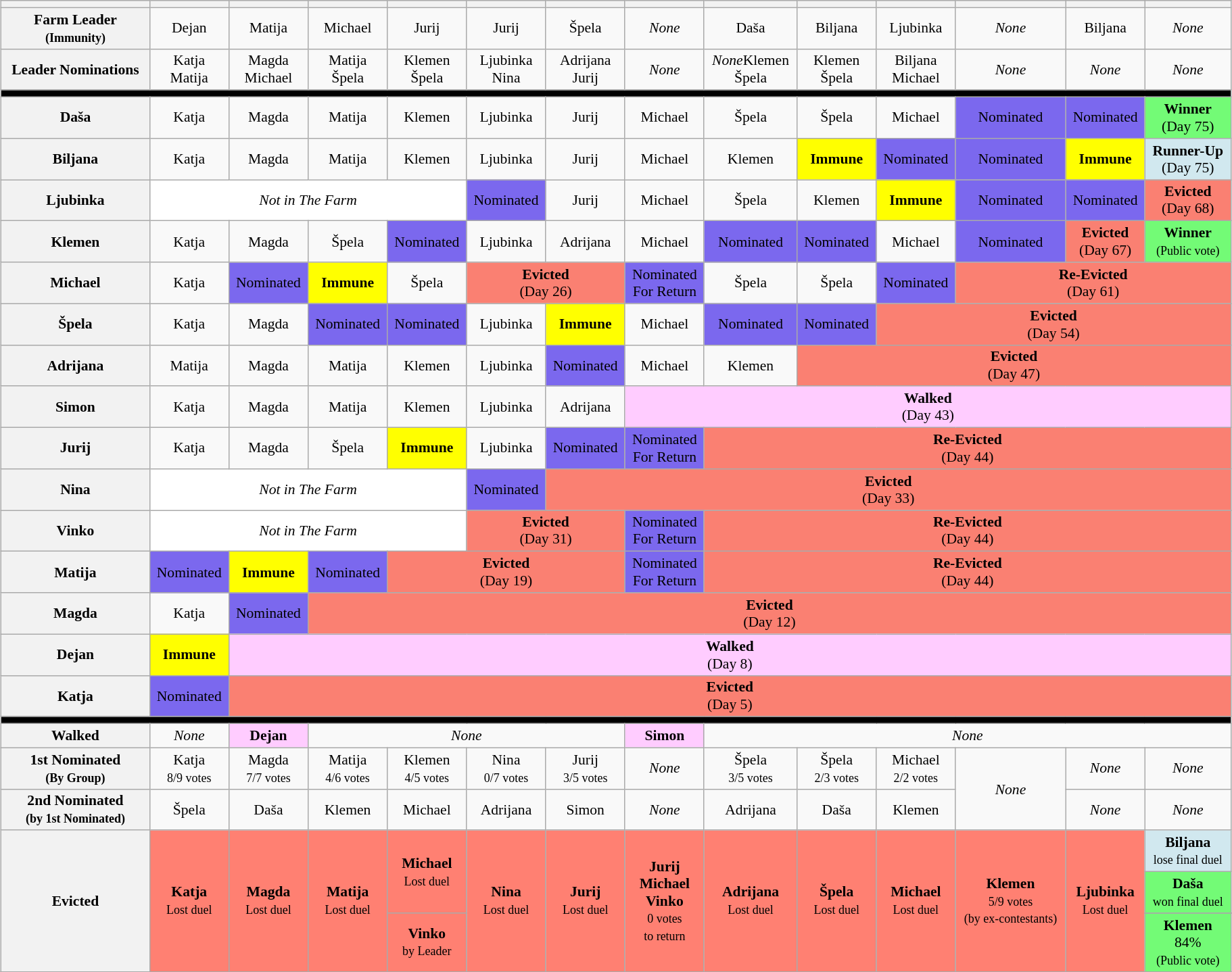<table class="wikitable" style="font-size:90%; text-align:center; width: 96%; margin-left: auto; margin-right: auto;">
<tr>
<th></th>
<th></th>
<th></th>
<th></th>
<th></th>
<th></th>
<th></th>
<th></th>
<th></th>
<th></th>
<th></th>
<th></th>
<th></th>
<th colspan=2></th>
</tr>
<tr>
<th>Farm Leader<br><small>(Immunity)</small></th>
<td>Dejan</td>
<td>Matija</td>
<td>Michael</td>
<td>Jurij</td>
<td>Jurij</td>
<td>Špela</td>
<td><em>None</em></td>
<td>Daša</td>
<td>Biljana</td>
<td>Ljubinka</td>
<td><em>None</em></td>
<td>Biljana</td>
<td colspan=2><em>None</em></td>
</tr>
<tr>
<th>Leader Nominations</th>
<td>Katja<br>Matija</td>
<td>Magda<br>Michael</td>
<td>Matija<br>Špela</td>
<td>Klemen<br>Špela</td>
<td>Ljubinka<br>Nina</td>
<td>Adrijana<br>Jurij</td>
<td><em>None</em></td>
<td><em>None</em>Klemen<br>Špela</td>
<td>Klemen<br>Špela</td>
<td>Biljana<br>Michael</td>
<td><em>None</em></td>
<td><em>None</em></td>
<td colspan=2><em>None</em></td>
</tr>
<tr>
<th style="background:#000000;" colspan="15"></th>
</tr>
<tr>
<th>Daša</th>
<td>Katja</td>
<td>Magda</td>
<td>Matija</td>
<td>Klemen</td>
<td>Ljubinka</td>
<td>Jurij</td>
<td>Michael</td>
<td>Špela</td>
<td>Špela</td>
<td>Michael</td>
<td style="background:#7b68ee;">Nominated</td>
<td style="background:#7b68ee;">Nominated</td>
<td style="background:#73FB76" colspan=2><strong>Winner</strong> <br> (Day 75)</td>
</tr>
<tr>
<th>Biljana</th>
<td>Katja</td>
<td>Magda</td>
<td>Matija</td>
<td>Klemen</td>
<td>Ljubinka</td>
<td>Jurij</td>
<td>Michael</td>
<td>Klemen</td>
<td style="background:yellow; text-align:center;"><strong>Immune</strong></td>
<td style="background:#7b68ee;">Nominated</td>
<td style="background:#7b68ee;">Nominated</td>
<td style="background:yellow; text-align:center;"><strong>Immune</strong></td>
<td style="background:#D1E8EF" colspan=2><strong>Runner-Up</strong> <br> (Day 75)</td>
</tr>
<tr>
<th>Ljubinka</th>
<td style="background:white; text-align:center;" colspan="4"><em>Not in The Farm</em></td>
<td style="background:#7b68ee;">Nominated</td>
<td>Jurij</td>
<td>Michael</td>
<td>Špela</td>
<td>Klemen</td>
<td style="background:yellow; text-align:center;"><strong>Immune</strong></td>
<td style="background:#7b68ee;">Nominated</td>
<td style="background:#7b68ee;">Nominated</td>
<td style="background:salmon; text-align:center;" colspan=2><strong>Evicted</strong> <br> (Day 68)</td>
</tr>
<tr>
<th>Klemen</th>
<td>Katja</td>
<td>Magda</td>
<td>Špela</td>
<td style="background:#7b68ee;">Nominated</td>
<td>Ljubinka</td>
<td>Adrijana</td>
<td>Michael</td>
<td style="background:#7b68ee;">Nominated</td>
<td style="background:#7b68ee;">Nominated</td>
<td>Michael</td>
<td style="background:#7b68ee;">Nominated</td>
<td style="background:salmon; text-align:center;" colspan=2><strong>Evicted</strong> <br> (Day 67)</td>
<td style="background:#73FB76"><strong>Winner</strong><br><small>(Public vote)</small></td>
</tr>
<tr>
<th>Michael</th>
<td>Katja</td>
<td style="background:#7b68ee;">Nominated</td>
<td style="background:yellow; text-align:center;"><strong>Immune</strong></td>
<td>Špela</td>
<td style="background:salmon; text-align:center;" colspan=2><strong>Evicted</strong> <br> (Day 26)</td>
<td style="background:#7b68ee;">Nominated<br>For Return</td>
<td>Špela</td>
<td>Špela</td>
<td style="background:#7b68ee;">Nominated</td>
<td style="background:salmon; text-align:center;" colspan=4><strong>Re-Evicted</strong> <br> (Day 61)</td>
</tr>
<tr>
<th>Špela</th>
<td>Katja</td>
<td>Magda</td>
<td style="background:#7b68ee;">Nominated</td>
<td style="background:#7b68ee;">Nominated</td>
<td>Ljubinka</td>
<td style="background:yellow; text-align:center;"><strong>Immune</strong></td>
<td>Michael</td>
<td style="background:#7b68ee;">Nominated</td>
<td style="background:#7b68ee;">Nominated</td>
<td style="background:salmon; text-align:center;" colspan=5><strong>Evicted</strong> <br> (Day 54)</td>
</tr>
<tr>
<th>Adrijana</th>
<td>Matija</td>
<td>Magda</td>
<td>Matija</td>
<td>Klemen</td>
<td>Ljubinka</td>
<td style="background:#7b68ee;">Nominated</td>
<td>Michael</td>
<td>Klemen</td>
<td style="background:salmon; text-align:center;" colspan=6><strong>Evicted</strong> <br> (Day 47)</td>
</tr>
<tr>
<th>Simon</th>
<td>Katja</td>
<td>Magda</td>
<td>Matija</td>
<td>Klemen</td>
<td>Ljubinka</td>
<td>Adrijana</td>
<td style="background:#fcf; text-align:center;" colspan=8><strong>Walked</strong> <br> (Day 43)</td>
</tr>
<tr>
<th>Jurij</th>
<td>Katja</td>
<td>Magda</td>
<td>Špela</td>
<td style="background:yellow; text-align:center;"><strong>Immune</strong></td>
<td>Ljubinka</td>
<td style="background:#7b68ee;">Nominated</td>
<td style="background:#7b68ee;">Nominated<br>For Return</td>
<td style="background:salmon; text-align:center;" colspan="7"><strong>Re-Evicted</strong> <br> (Day 44)</td>
</tr>
<tr>
<th>Nina</th>
<td style="background:white; text-align:center;" colspan="4"><em>Not in The Farm</em></td>
<td style="background:#7b68ee;">Nominated</td>
<td style="background:salmon; text-align:center;" colspan="9"><strong>Evicted</strong> <br> (Day 33)</td>
</tr>
<tr>
<th>Vinko</th>
<td style="background:white; text-align:center;" colspan="4"><em>Not in The Farm</em></td>
<td style="background:salmon; text-align:center;" colspan="2"><strong>Evicted</strong><br> (Day 31)</td>
<td style="background:#7b68ee;">Nominated<br>For Return</td>
<td style="background:salmon; text-align:center;" colspan="7"><strong>Re-Evicted</strong><br> (Day 44)</td>
</tr>
<tr>
<th>Matija</th>
<td style="background:#7b68ee;">Nominated</td>
<td style="background:yellow; text-align:center;"><strong>Immune</strong></td>
<td style="background:#7b68ee;">Nominated</td>
<td style="background:salmon; text-align:center;" colspan="3"><strong>Evicted</strong> <br> (Day 19)</td>
<td style="background:#7b68ee;">Nominated<br>For Return</td>
<td style="background:salmon; text-align:center;" colspan="7"><strong>Re-Evicted</strong> <br> (Day 44)</td>
</tr>
<tr>
<th>Magda</th>
<td>Katja</td>
<td style="background:#7b68ee;">Nominated</td>
<td style="background:salmon; text-align:center;" colspan="12"><strong>Evicted</strong> <br> (Day 12)</td>
</tr>
<tr>
<th>Dejan</th>
<td style="background:yellow; text-align:center;"><strong>Immune</strong></td>
<td style="background:#fcf; text-align:center;" colspan="13"><strong>Walked</strong> <br> (Day 8)</td>
</tr>
<tr>
<th>Katja</th>
<td style="background:#7b68ee;">Nominated</td>
<td style="background:salmon; text-align:center;" colspan="13"><strong>Evicted</strong> <br> (Day 5)</td>
</tr>
<tr>
<th style="background:#000000;" colspan="15"></th>
</tr>
<tr>
<th>Walked</th>
<td colspan="1"><em>None</em></td>
<td style="background:#fcf;"><strong>Dejan</strong></td>
<td colspan="4"><em>None</em></td>
<td style="background:#fcf;"><strong>Simon</strong></td>
<td colspan="7"><em>None</em></td>
</tr>
<tr>
<th>1st Nominated<br><small>(By Group)</small></th>
<td>Katja<br><small>8/9 votes</small></td>
<td>Magda<br><small>7/7 votes</small></td>
<td>Matija<br><small>4/6 votes</small></td>
<td>Klemen<br><small>4/5 votes</small></td>
<td>Nina<br><small>0/7 votes</small></td>
<td>Jurij<br><small>3/5 votes</small></td>
<td><em>None</em></td>
<td>Špela<br><small>3/5 votes</small></td>
<td>Špela<br><small>2/3 votes</small></td>
<td>Michael<br><small>2/2 votes</small></td>
<td rowspan="2"><em>None</em></td>
<td><em>None</em></td>
<td colspan=2><em>None</em></td>
</tr>
<tr>
<th>2nd Nominated<br><small>(by 1st Nominated)</small></th>
<td>Špela</td>
<td>Daša</td>
<td>Klemen</td>
<td>Michael</td>
<td>Adrijana</td>
<td>Simon</td>
<td><em>None</em></td>
<td>Adrijana</td>
<td>Daša</td>
<td>Klemen</td>
<td><em>None</em></td>
<td colspan=2><em>None</em></td>
</tr>
<tr>
<th rowspan="4">Evicted</th>
<td rowspan="4" style="background:#FF8072"><strong>Katja</strong><br><small>Lost duel</small></td>
<td rowspan="4" style="background:#FF8072"><strong>Magda</strong><br><small>Lost duel</small></td>
<td rowspan="4" style="background:#FF8072"><strong>Matija</strong><br><small>Lost duel</small></td>
<td rowspan="2" style="background:#FF8072"><strong>Michael</strong><br><small>Lost duel</small></td>
<td rowspan="4" style="background:#FF8072"><strong>Nina</strong><br><small>Lost duel</small></td>
<td rowspan="4" style="background:#FF8072"><strong>Jurij</strong><br><small>Lost duel</small></td>
<td rowspan="4" style="background:#FF8072"><strong>Jurij<br>Michael<br>Vinko</strong><br><small>0 votes<br>to return</small></td>
<td rowspan="4" style="background:#FF8072"><strong>Adrijana</strong><br><small>Lost duel</small></td>
<td rowspan="4" style="background:#FF8072"><strong>Špela</strong><br><small>Lost duel</small></td>
<td rowspan="4" style="background:#FF8072"><strong>Michael</strong><br><small>Lost duel</small></td>
<td rowspan="4" style="background:#FF8072"><strong>Klemen</strong><br><small>5/9 votes<br>(by ex-contestants)</small></td>
<td rowspan="4" style="background:#FF8072"><strong>Ljubinka</strong><br><small>Lost duel</small></td>
<td style="background:#D1E8EF" colspan="2"><strong>Biljana</strong><br><small>lose final duel</small></td>
</tr>
<tr>
<td style="background:#73FB76" colspan="2"><strong>Daša</strong><br><small>won final duel</small></td>
</tr>
<tr>
<td rowspan="2" style="background:#FF8072"><strong>Vinko</strong><br><small>by Leader</small></td>
</tr>
<tr>
<td style="background:#73FB76" colspan="2"><strong>Klemen</strong><br>84%<br><small>(Public vote)</small></td>
</tr>
<tr>
</tr>
</table>
